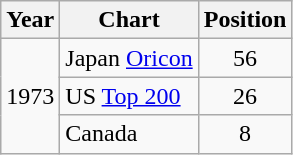<table class="wikitable">
<tr>
<th>Year</th>
<th>Chart</th>
<th>Position</th>
</tr>
<tr>
<td rowspan="3">1973</td>
<td rowspan="1">Japan <a href='#'>Oricon</a></td>
<td align="center">56</td>
</tr>
<tr>
<td>US <a href='#'>Top 200</a></td>
<td align="center">26</td>
</tr>
<tr>
<td>Canada</td>
<td align="center">8</td>
</tr>
</table>
